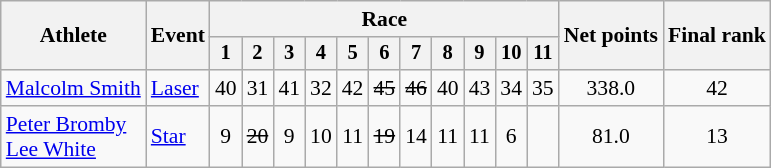<table class="wikitable" style="font-size:90%">
<tr>
<th rowspan=2>Athlete</th>
<th rowspan=2>Event</th>
<th colspan=11>Race</th>
<th rowspan=2>Net points</th>
<th rowspan=2>Final rank</th>
</tr>
<tr style="font-size:95%">
<th>1</th>
<th>2</th>
<th>3</th>
<th>4</th>
<th>5</th>
<th>6</th>
<th>7</th>
<th>8</th>
<th>9</th>
<th>10</th>
<th>11</th>
</tr>
<tr align=center>
<td align=left><a href='#'>Malcolm Smith</a></td>
<td align=left><a href='#'>Laser</a></td>
<td>40</td>
<td>31</td>
<td>41</td>
<td>32</td>
<td>42</td>
<td><s>45</s></td>
<td><s>46</s></td>
<td>40</td>
<td>43</td>
<td>34</td>
<td>35</td>
<td>338.0</td>
<td>42</td>
</tr>
<tr align=center>
<td align=left><a href='#'>Peter Bromby</a><br><a href='#'>Lee White</a></td>
<td align=left><a href='#'>Star</a></td>
<td>9</td>
<td><s>20</s></td>
<td>9</td>
<td>10</td>
<td>11</td>
<td><s>19</s></td>
<td>14</td>
<td>11</td>
<td>11</td>
<td>6</td>
<td></td>
<td>81.0</td>
<td>13</td>
</tr>
</table>
